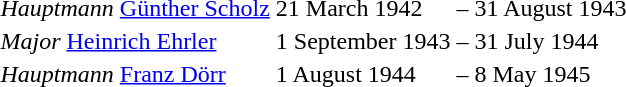<table>
<tr>
<td><em>Hauptmann</em> <a href='#'>Günther Scholz</a></td>
<td>21 March 1942</td>
<td>–</td>
<td>31 August 1943</td>
</tr>
<tr>
<td><em>Major</em> <a href='#'>Heinrich Ehrler</a></td>
<td>1 September 1943</td>
<td>–</td>
<td>31 July 1944</td>
</tr>
<tr>
<td><em>Hauptmann</em> <a href='#'>Franz Dörr</a></td>
<td>1 August 1944</td>
<td>–</td>
<td>8 May 1945</td>
</tr>
</table>
